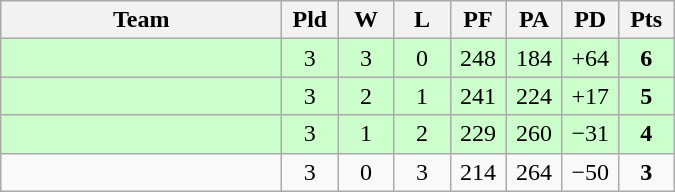<table class=wikitable style="text-align:center">
<tr>
<th width=180>Team</th>
<th width=30>Pld</th>
<th width=30>W</th>
<th width=30>L</th>
<th width=30>PF</th>
<th width=30>PA</th>
<th width=30>PD</th>
<th width=30>Pts</th>
</tr>
<tr bgcolor="#ccffcc">
<td align="left"></td>
<td>3</td>
<td>3</td>
<td>0</td>
<td>248</td>
<td>184</td>
<td>+64</td>
<td><strong>6</strong></td>
</tr>
<tr bgcolor="#ccffcc">
<td align="left"></td>
<td>3</td>
<td>2</td>
<td>1</td>
<td>241</td>
<td>224</td>
<td>+17</td>
<td><strong>5</strong></td>
</tr>
<tr bgcolor="#ccffcc">
<td align="left"></td>
<td>3</td>
<td>1</td>
<td>2</td>
<td>229</td>
<td>260</td>
<td>−31</td>
<td><strong>4</strong></td>
</tr>
<tr>
<td align="left"></td>
<td>3</td>
<td>0</td>
<td>3</td>
<td>214</td>
<td>264</td>
<td>−50</td>
<td><strong>3</strong></td>
</tr>
</table>
